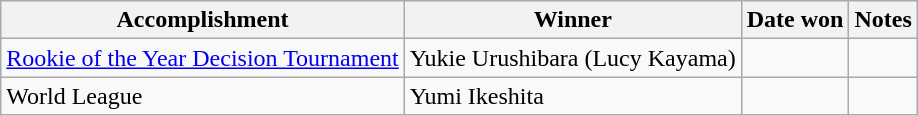<table class="wikitable">
<tr>
<th>Accomplishment</th>
<th>Winner</th>
<th>Date won</th>
<th>Notes</th>
</tr>
<tr>
<td><a href='#'>Rookie of the Year Decision Tournament</a></td>
<td>Yukie Urushibara (Lucy Kayama)</td>
<td></td>
<td></td>
</tr>
<tr>
<td>World League</td>
<td>Yumi Ikeshita</td>
<td></td>
<td></td>
</tr>
</table>
